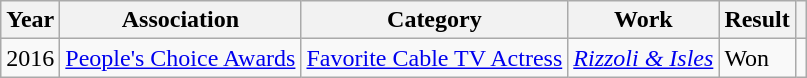<table class="wikitable">
<tr>
<th>Year</th>
<th>Association</th>
<th>Category</th>
<th>Work</th>
<th>Result</th>
<th></th>
</tr>
<tr>
<td>2016</td>
<td><a href='#'>People's Choice Awards</a></td>
<td><a href='#'>Favorite Cable TV Actress</a></td>
<td><em><a href='#'>Rizzoli & Isles</a></em></td>
<td>Won</td>
<td></td>
</tr>
</table>
